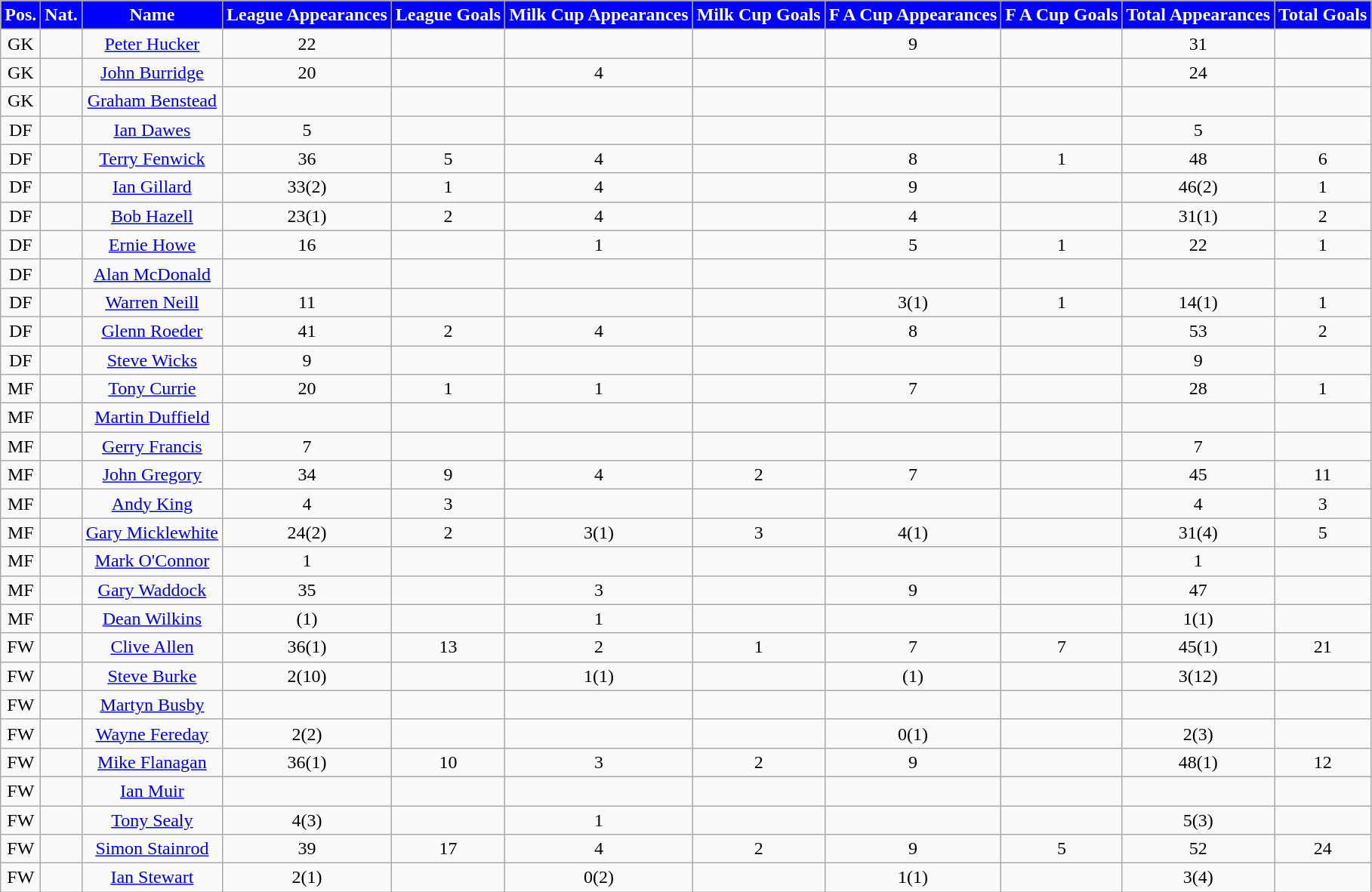<table class="wikitable plainrowheaders" style="text-align:center">
<tr>
<th style="background:#0000FF; color:#FFFFFF; text-align:center;">Pos.</th>
<th style="background:#0000FF; color:#FFFFFF; text-align:center;">Nat.</th>
<th style="background:#0000FF; color:#FFFFFF; text-align:center;">Name</th>
<th style="background:#0000FF; color:#FFFFFF; text-align:center;">League Appearances</th>
<th style="background:#0000FF; color:#FFFFFF; text-align:center;">League Goals</th>
<th style="background:#0000FF; color:#FFFFFF; text-align:center;">Milk Cup Appearances</th>
<th style="background:#0000FF; color:#FFFFFF; text-align:center;">Milk Cup Goals</th>
<th style="background:#0000FF; color:#FFFFFF; text-align:center;">F A Cup Appearances</th>
<th style="background:#0000FF; color:#FFFFFF; text-align:center;">F A Cup Goals</th>
<th style="background:#0000FF; color:#FFFFFF; text-align:center;">Total Appearances</th>
<th style="background:#0000FF; color:#FFFFFF; text-align:center;">Total Goals</th>
</tr>
<tr>
<td>GK</td>
<td></td>
<td><a href='#'>Peter Hucker</a></td>
<td>22</td>
<td></td>
<td></td>
<td></td>
<td>9</td>
<td></td>
<td>31</td>
<td></td>
</tr>
<tr>
<td>GK</td>
<td></td>
<td><a href='#'>John Burridge</a></td>
<td>20</td>
<td></td>
<td>4</td>
<td></td>
<td></td>
<td></td>
<td>24</td>
<td></td>
</tr>
<tr>
<td>GK</td>
<td></td>
<td><a href='#'>Graham Benstead</a></td>
<td></td>
<td></td>
<td></td>
<td></td>
<td></td>
<td></td>
<td></td>
<td></td>
</tr>
<tr>
<td>DF</td>
<td></td>
<td><a href='#'>Ian Dawes</a></td>
<td>5</td>
<td></td>
<td></td>
<td></td>
<td></td>
<td></td>
<td>5</td>
<td></td>
</tr>
<tr>
<td>DF</td>
<td></td>
<td><a href='#'>Terry Fenwick</a></td>
<td>36</td>
<td>5</td>
<td>4</td>
<td></td>
<td>8</td>
<td>1</td>
<td>48</td>
<td>6</td>
</tr>
<tr>
<td>DF</td>
<td></td>
<td><a href='#'>Ian Gillard</a></td>
<td>33(2)</td>
<td>1</td>
<td>4</td>
<td></td>
<td>9</td>
<td></td>
<td>46(2)</td>
<td>1</td>
</tr>
<tr>
<td>DF</td>
<td></td>
<td><a href='#'>Bob Hazell</a></td>
<td>23(1)</td>
<td>2</td>
<td>4</td>
<td></td>
<td>4</td>
<td></td>
<td>31(1)</td>
<td>2</td>
</tr>
<tr>
<td>DF</td>
<td></td>
<td><a href='#'>Ernie Howe</a></td>
<td>16</td>
<td></td>
<td>1</td>
<td></td>
<td>5</td>
<td>1</td>
<td>22</td>
<td>1</td>
</tr>
<tr>
<td>DF</td>
<td></td>
<td><a href='#'>Alan McDonald</a></td>
<td></td>
<td></td>
<td></td>
<td></td>
<td></td>
<td></td>
<td></td>
<td></td>
</tr>
<tr>
<td>DF</td>
<td></td>
<td><a href='#'>Warren Neill</a></td>
<td>11</td>
<td></td>
<td></td>
<td></td>
<td>3(1)</td>
<td>1</td>
<td>14(1)</td>
<td>1</td>
</tr>
<tr>
<td>DF</td>
<td></td>
<td><a href='#'>Glenn Roeder</a></td>
<td>41</td>
<td>2</td>
<td>4</td>
<td></td>
<td>8</td>
<td></td>
<td>53</td>
<td>2</td>
</tr>
<tr>
<td>DF</td>
<td></td>
<td><a href='#'>Steve Wicks</a></td>
<td>9</td>
<td></td>
<td></td>
<td></td>
<td></td>
<td></td>
<td>9</td>
<td></td>
</tr>
<tr>
<td>MF</td>
<td></td>
<td><a href='#'>Tony Currie</a></td>
<td>20</td>
<td>1</td>
<td>1</td>
<td></td>
<td>7</td>
<td></td>
<td>28</td>
<td>1</td>
</tr>
<tr>
<td>MF</td>
<td></td>
<td><a href='#'>Martin Duffield</a></td>
<td></td>
<td></td>
<td></td>
<td></td>
<td></td>
<td></td>
<td></td>
<td></td>
</tr>
<tr>
<td>MF</td>
<td></td>
<td><a href='#'>Gerry Francis</a></td>
<td>7</td>
<td></td>
<td></td>
<td></td>
<td></td>
<td></td>
<td>7</td>
<td></td>
</tr>
<tr>
<td>MF</td>
<td></td>
<td><a href='#'>John Gregory</a></td>
<td>34</td>
<td>9</td>
<td>4</td>
<td>2</td>
<td>7</td>
<td></td>
<td>45</td>
<td>11</td>
</tr>
<tr>
<td>MF</td>
<td></td>
<td><a href='#'>Andy King</a></td>
<td>4</td>
<td>3</td>
<td></td>
<td></td>
<td></td>
<td></td>
<td>4</td>
<td>3</td>
</tr>
<tr>
<td>MF</td>
<td></td>
<td><a href='#'>Gary Micklewhite</a></td>
<td>24(2)</td>
<td>2</td>
<td>3(1)</td>
<td>3</td>
<td>4(1)</td>
<td></td>
<td>31(4)</td>
<td>5</td>
</tr>
<tr>
<td>MF</td>
<td></td>
<td><a href='#'>Mark O'Connor</a></td>
<td>1</td>
<td></td>
<td></td>
<td></td>
<td></td>
<td></td>
<td>1</td>
<td></td>
</tr>
<tr>
<td>MF</td>
<td></td>
<td><a href='#'>Gary Waddock</a></td>
<td>35</td>
<td></td>
<td>3</td>
<td></td>
<td>9</td>
<td></td>
<td>47</td>
<td></td>
</tr>
<tr>
<td>MF</td>
<td></td>
<td><a href='#'>Dean Wilkins</a></td>
<td>(1)</td>
<td></td>
<td>1</td>
<td></td>
<td></td>
<td></td>
<td>1(1)</td>
<td></td>
</tr>
<tr>
<td>FW</td>
<td></td>
<td><a href='#'>Clive Allen</a></td>
<td>36(1)</td>
<td>13</td>
<td>2</td>
<td>1</td>
<td>7</td>
<td>7</td>
<td>45(1)</td>
<td>21</td>
</tr>
<tr>
<td>FW</td>
<td></td>
<td><a href='#'>Steve Burke</a></td>
<td>2(10)</td>
<td></td>
<td>1(1)</td>
<td></td>
<td>(1)</td>
<td></td>
<td>3(12)</td>
<td></td>
</tr>
<tr>
<td>FW</td>
<td></td>
<td><a href='#'>Martyn Busby</a></td>
<td></td>
<td></td>
<td></td>
<td></td>
<td></td>
<td></td>
<td></td>
<td></td>
</tr>
<tr>
<td>FW</td>
<td></td>
<td><a href='#'>Wayne Fereday</a></td>
<td>2(2)</td>
<td></td>
<td></td>
<td></td>
<td>0(1)</td>
<td></td>
<td>2(3)</td>
<td></td>
</tr>
<tr>
<td>FW</td>
<td></td>
<td><a href='#'>Mike Flanagan</a></td>
<td>36(1)</td>
<td>10</td>
<td>3</td>
<td>2</td>
<td>9</td>
<td></td>
<td>48(1)</td>
<td>12</td>
</tr>
<tr>
<td>FW</td>
<td></td>
<td><a href='#'>Ian Muir</a></td>
<td></td>
<td></td>
<td></td>
<td></td>
<td></td>
<td></td>
<td></td>
<td></td>
</tr>
<tr>
<td>FW</td>
<td></td>
<td><a href='#'>Tony Sealy</a></td>
<td>4(3)</td>
<td></td>
<td>1</td>
<td></td>
<td></td>
<td></td>
<td>5(3)</td>
<td></td>
</tr>
<tr>
<td>FW</td>
<td></td>
<td><a href='#'>Simon Stainrod</a></td>
<td>39</td>
<td>17</td>
<td>4</td>
<td>2</td>
<td>9</td>
<td>5</td>
<td>52</td>
<td>24</td>
</tr>
<tr>
<td>FW</td>
<td></td>
<td><a href='#'>Ian Stewart</a></td>
<td>2(1)</td>
<td></td>
<td>0(2)</td>
<td></td>
<td>1(1)</td>
<td></td>
<td>3(4)</td>
<td></td>
</tr>
</table>
